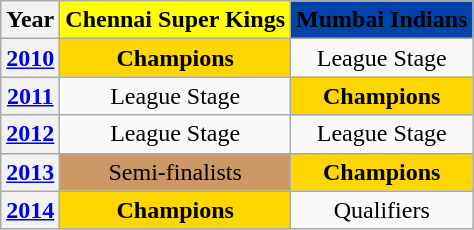<table class="wikitable" style="text-align:center;">
<tr>
<th>Year</th>
<th style="background-color:yellow"><span> Chennai Super Kings</span></th>
<th style="background-color:#0044AA"><span> Mumbai Indians</span></th>
</tr>
<tr>
<th><a href='#'>2010</a></th>
<td style="background: gold;"><strong>Champions</strong></td>
<td>League Stage</td>
</tr>
<tr>
<th><a href='#'>2011</a></th>
<td>League Stage</td>
<td style="background: gold;"><strong>Champions</strong></td>
</tr>
<tr>
<th><a href='#'>2012</a></th>
<td>League Stage</td>
<td>League Stage</td>
</tr>
<tr>
<th><a href='#'>2013</a></th>
<td style="background-color: #cc9966;">Semi-finalists</td>
<td style="background: gold;"><strong>Champions</strong></td>
</tr>
<tr>
<th><a href='#'>2014</a></th>
<td style="background: gold;"><strong>Champions</strong></td>
<td>Qualifiers</td>
</tr>
</table>
